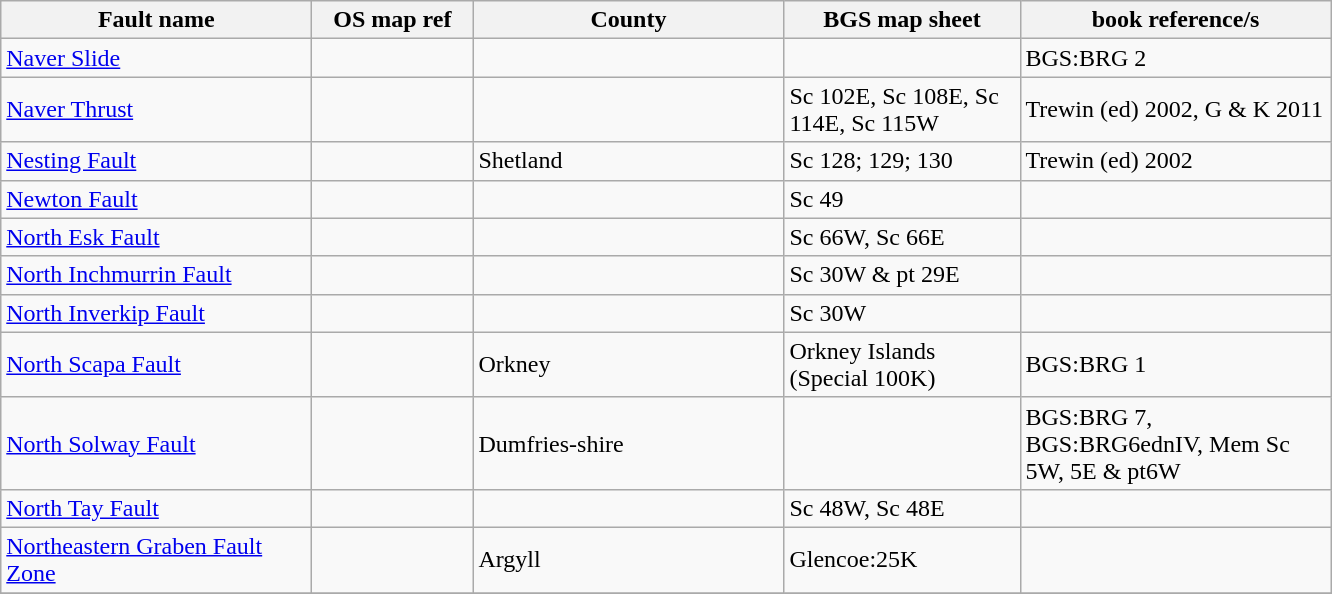<table class="wikitable">
<tr>
<th width="200pt">Fault name</th>
<th width="100pt">OS map ref</th>
<th width="200pt">County</th>
<th width="150pt">BGS map sheet</th>
<th width="200pt">book reference/s</th>
</tr>
<tr>
<td><a href='#'>Naver Slide</a></td>
<td></td>
<td></td>
<td></td>
<td>BGS:BRG 2</td>
</tr>
<tr>
<td><a href='#'>Naver Thrust</a></td>
<td></td>
<td></td>
<td>Sc 102E, Sc 108E, Sc 114E, Sc 115W</td>
<td>Trewin (ed) 2002, G & K 2011</td>
</tr>
<tr>
<td><a href='#'>Nesting Fault</a></td>
<td></td>
<td>Shetland</td>
<td>Sc 128; 129; 130</td>
<td>Trewin (ed) 2002</td>
</tr>
<tr>
<td><a href='#'>Newton Fault</a></td>
<td></td>
<td></td>
<td>Sc 49</td>
<td></td>
</tr>
<tr>
<td><a href='#'>North Esk Fault</a></td>
<td></td>
<td></td>
<td>Sc 66W, Sc 66E</td>
<td></td>
</tr>
<tr>
<td><a href='#'>North Inchmurrin Fault</a></td>
<td></td>
<td></td>
<td>Sc 30W & pt 29E</td>
<td></td>
</tr>
<tr>
<td><a href='#'>North Inverkip Fault</a></td>
<td></td>
<td></td>
<td>Sc 30W</td>
<td></td>
</tr>
<tr>
<td><a href='#'>North Scapa Fault</a></td>
<td></td>
<td>Orkney</td>
<td>Orkney Islands (Special 100K)</td>
<td>BGS:BRG 1</td>
</tr>
<tr>
<td><a href='#'>North Solway Fault</a></td>
<td></td>
<td>Dumfries-shire</td>
<td></td>
<td>BGS:BRG 7, BGS:BRG6ednIV, Mem Sc 5W, 5E & pt6W</td>
</tr>
<tr>
<td><a href='#'>North Tay Fault</a></td>
<td></td>
<td></td>
<td>Sc 48W, Sc 48E</td>
<td></td>
</tr>
<tr>
<td><a href='#'>Northeastern Graben Fault Zone</a></td>
<td></td>
<td>Argyll</td>
<td>Glencoe:25K</td>
<td></td>
</tr>
<tr>
</tr>
</table>
